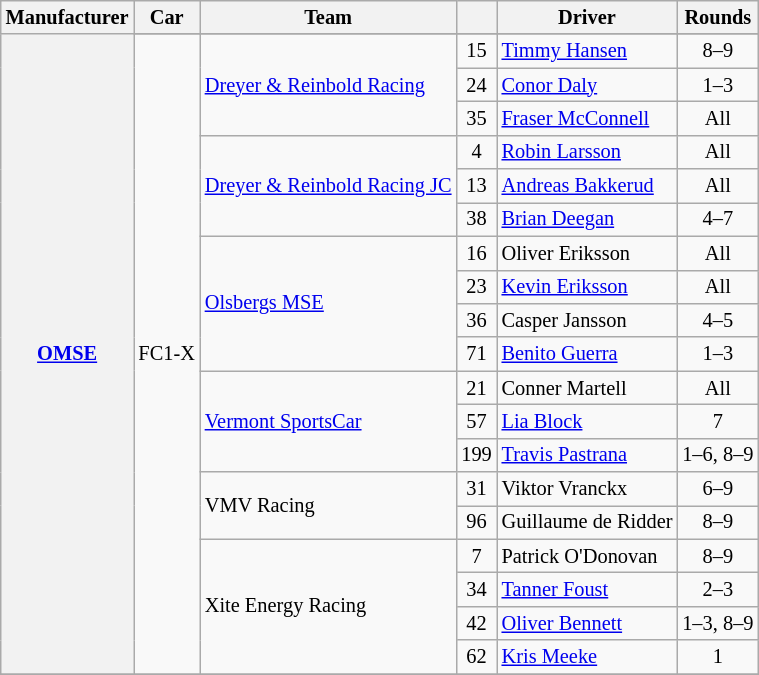<table class="wikitable" style="font-size:85%;">
<tr>
<th>Manufacturer</th>
<th>Car</th>
<th>Team</th>
<th></th>
<th>Driver</th>
<th>Rounds</th>
</tr>
<tr>
<th rowspan="20"><a href='#'>OMSE</a></th>
</tr>
<tr>
<td rowspan="19">FC1-X</td>
<td rowspan="3"> <a href='#'>Dreyer & Reinbold Racing</a></td>
<td align="center">15</td>
<td> <a href='#'>Timmy Hansen</a></td>
<td align="center">8–9</td>
</tr>
<tr>
<td align="center">24</td>
<td> <a href='#'>Conor Daly</a></td>
<td align="center">1–3</td>
</tr>
<tr>
<td align="center">35</td>
<td>  <a href='#'>Fraser McConnell</a></td>
<td align="center">All</td>
</tr>
<tr>
<td rowspan="3"> <a href='#'>Dreyer & Reinbold Racing JC</a></td>
<td align="center">4</td>
<td> <a href='#'>Robin Larsson</a></td>
<td align="center">All</td>
</tr>
<tr>
<td align="center">13</td>
<td> <a href='#'>Andreas Bakkerud</a></td>
<td align="center">All</td>
</tr>
<tr>
<td align="center">38</td>
<td> <a href='#'>Brian Deegan</a></td>
<td align="center">4–7</td>
</tr>
<tr>
<td rowspan="4"> <a href='#'>Olsbergs MSE</a></td>
<td align="center">16</td>
<td> Oliver Eriksson</td>
<td align="center">All</td>
</tr>
<tr>
<td align="center">23</td>
<td> <a href='#'>Kevin Eriksson</a></td>
<td align="center">All</td>
</tr>
<tr>
<td align="center">36</td>
<td> Casper Jansson</td>
<td align="center">4–5</td>
</tr>
<tr>
<td align="center">71</td>
<td> <a href='#'>Benito Guerra</a></td>
<td align="center">1–3</td>
</tr>
<tr>
<td rowspan="3"> <a href='#'>Vermont SportsCar</a></td>
<td align="center">21</td>
<td> Conner Martell</td>
<td align="center">All</td>
</tr>
<tr>
<td align="center">57</td>
<td> <a href='#'>Lia Block</a></td>
<td align="center">7</td>
</tr>
<tr>
<td align="center">199</td>
<td> <a href='#'>Travis Pastrana</a></td>
<td align="center">1–6, 8–9</td>
</tr>
<tr>
<td rowspan="2"> VMV Racing</td>
<td align="center">31</td>
<td> Viktor Vranckx</td>
<td align="center">6–9</td>
</tr>
<tr>
<td align="center">96</td>
<td> Guillaume de Ridder</td>
<td align="center">8–9</td>
</tr>
<tr>
<td rowspan="4"> Xite Energy Racing</td>
<td align="center">7</td>
<td> Patrick O'Donovan</td>
<td align="center">8–9</td>
</tr>
<tr>
<td align="center">34</td>
<td> <a href='#'>Tanner Foust</a></td>
<td align="center">2–3</td>
</tr>
<tr>
<td align="center">42</td>
<td> <a href='#'>Oliver Bennett</a></td>
<td align="center">1–3, 8–9</td>
</tr>
<tr>
<td align="center">62</td>
<td> <a href='#'>Kris Meeke</a></td>
<td align="center">1</td>
</tr>
<tr>
</tr>
</table>
